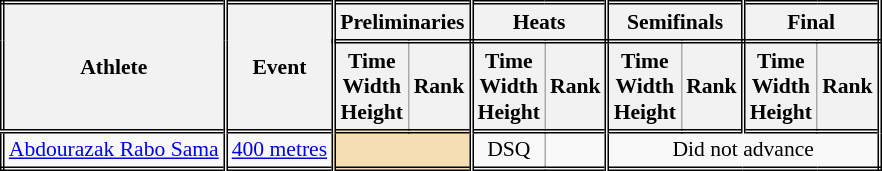<table class=wikitable style="font-size:90%; border: double;">
<tr>
<th rowspan="2" style="border-right:double">Athlete</th>
<th rowspan="2" style="border-right:double">Event</th>
<th colspan="2" style="border-right:double; border-bottom:double;">Preliminaries</th>
<th colspan="2" style="border-right:double; border-bottom:double;">Heats</th>
<th colspan="2" style="border-right:double; border-bottom:double;">Semifinals</th>
<th colspan="2" style="border-right:double; border-bottom:double;">Final</th>
</tr>
<tr>
<th>Time<br>Width<br>Height</th>
<th style="border-right:double">Rank</th>
<th>Time<br>Width<br>Height</th>
<th style="border-right:double">Rank</th>
<th>Time<br>Width<br>Height</th>
<th style="border-right:double">Rank</th>
<th>Time<br>Width<br>Height</th>
<th style="border-right:double">Rank</th>
</tr>
<tr style="border-top: double;">
<td style="border-right:double"><a href='#'>Abdourazak Rabo Sama</a></td>
<td style="border-right:double"><a href='#'>400 metres</a></td>
<td style="border-right:double" colspan= 2 bgcolor="wheat"></td>
<td align=center>DSQ</td>
<td align=center style="border-right:double"></td>
<td colspan="4" align=center>Did not advance</td>
</tr>
</table>
